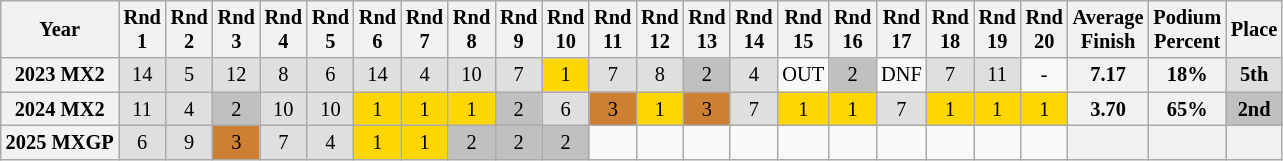<table class="wikitable" style="font-size: 85%; text-align:center">
<tr valign="top">
<th valign="middle">Year</th>
<th>Rnd<br>1</th>
<th>Rnd<br>2</th>
<th>Rnd<br>3</th>
<th>Rnd<br>4</th>
<th>Rnd<br>5</th>
<th>Rnd<br>6</th>
<th>Rnd<br>7</th>
<th>Rnd<br>8</th>
<th>Rnd<br>9</th>
<th>Rnd<br>10</th>
<th>Rnd<br>11</th>
<th>Rnd<br>12</th>
<th>Rnd<br>13</th>
<th>Rnd<br>14</th>
<th>Rnd<br>15</th>
<th>Rnd<br>16</th>
<th>Rnd<br>17</th>
<th>Rnd<br>18</th>
<th>Rnd<br>19</th>
<th>Rnd<br>20</th>
<th valign="middle">Average<br>Finish</th>
<th valign="middle">Podium<br>Percent</th>
<th valign="middle">Place</th>
</tr>
<tr>
<th>2023 MX2</th>
<td style="background:#dfdfdf;">14</td>
<td style="background:#dfdfdf;">5</td>
<td style="background:#dfdfdf;">12</td>
<td style="background:#dfdfdf;">8</td>
<td style="background:#dfdfdf;">6</td>
<td style="background:#dfdfdf;">14</td>
<td style="background:#dfdfdf;">4</td>
<td style="background:#dfdfdf;">10</td>
<td style="background:#dfdfdf;">7</td>
<td style="background:gold;">1</td>
<td style="background:#dfdfdf;">7</td>
<td style="background:#dfdfdf;">8</td>
<td style="background:silver;">2</td>
<td style="background:#dfdfdf;">4</td>
<td>OUT</td>
<td style="background:silver;">2</td>
<td>DNF</td>
<td style="background:#dfdfdf;">7</td>
<td style="background:#dfdfdf;">11</td>
<td>-</td>
<th>7.17</th>
<th>18%</th>
<th style="background:#dfdfdf;">5th</th>
</tr>
<tr>
<th>2024 MX2</th>
<td style="background:#dfdfdf;">11</td>
<td style="background:#dfdfdf;">4</td>
<td style="background:silver;">2</td>
<td style="background:#dfdfdf;">10</td>
<td style="background:#dfdfdf;">10</td>
<td style="background:gold;">1</td>
<td style="background:gold;">1</td>
<td style="background:gold;">1</td>
<td style="background: silver;">2</td>
<td style="background:#dfdfdf;">6</td>
<td style="background:#CD7F32;">3</td>
<td style="background: gold;">1</td>
<td style="background:#CD7F32;">3</td>
<td style="background:#dfdfdf;">7</td>
<td style="background: gold;">1</td>
<td style="background: gold;">1</td>
<td style="background:#dfdfdf;">7</td>
<td style="background: gold;">1</td>
<td style="background: gold;">1</td>
<td style="background: gold;">1</td>
<th>3.70</th>
<th>65%</th>
<th style="background: silver;">2nd</th>
</tr>
<tr>
<th>2025 MXGP</th>
<td style="background:#dfdfdf;">6</td>
<td style="background:#dfdfdf;">9</td>
<td style="background:#CD7F32;">3</td>
<td style="background:#dfdfdf;">7</td>
<td style="background:#dfdfdf;">4</td>
<td style="background:gold;">1</td>
<td style="background:gold;">1</td>
<td style="background:silver;">2</td>
<td style="background:silver;">2</td>
<td style="background:silver;">2</td>
<td></td>
<td></td>
<td></td>
<td></td>
<td></td>
<td></td>
<td></td>
<td></td>
<td></td>
<td></td>
<th></th>
<th></th>
<th></th>
</tr>
</table>
